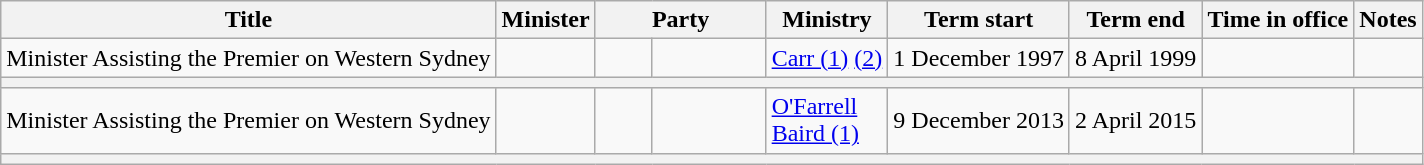<table class="wikitable sortable">
<tr>
<th>Title</th>
<th>Minister</th>
<th colspan=2>Party</th>
<th>Ministry</th>
<th>Term start</th>
<th>Term end</th>
<th>Time in office</th>
<th class="unsortable">Notes</th>
</tr>
<tr>
<td>Minister Assisting the Premier on Western Sydney</td>
<td></td>
<td> </td>
<td width=8%></td>
<td><a href='#'>Carr (1)</a> <a href='#'>(2)</a></td>
<td align=center>1 December 1997</td>
<td align=center>8 April 1999</td>
<td align=right></td>
<td></td>
</tr>
<tr>
<th colspan=9></th>
</tr>
<tr>
<td>Minister Assisting the Premier on Western Sydney</td>
<td></td>
<td> </td>
<td></td>
<td><a href='#'>O'Farrell</a><br><a href='#'>Baird (1)</a></td>
<td align=center>9 December 2013</td>
<td align=center>2 April 2015</td>
<td align=right></td>
<td></td>
</tr>
<tr>
<th colspan=9></th>
</tr>
</table>
